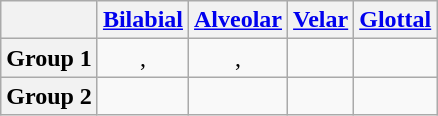<table class="wikitable" style="text-align: center;">
<tr>
<th></th>
<th><a href='#'>Bilabial</a></th>
<th><a href='#'>Alveolar</a></th>
<th><a href='#'>Velar</a></th>
<th><a href='#'>Glottal</a></th>
</tr>
<tr>
<th>Group 1</th>
<td>, </td>
<td>, </td>
<td></td>
<td></td>
</tr>
<tr>
<th>Group 2</th>
<td></td>
<td></td>
<td></td>
<td></td>
</tr>
</table>
